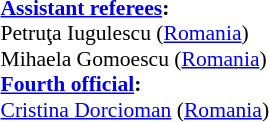<table width=100% style="font-size: 90%">
<tr>
<td><br><strong><a href='#'>Assistant referees</a>:</strong>
<br>Petruţa Iugulescu (<a href='#'>Romania</a>)
<br>Mihaela Gomoescu (<a href='#'>Romania</a>)
<br><strong><a href='#'>Fourth official</a>:</strong>
<br><a href='#'>Cristina Dorcioman</a> (<a href='#'>Romania</a>)</td>
</tr>
</table>
